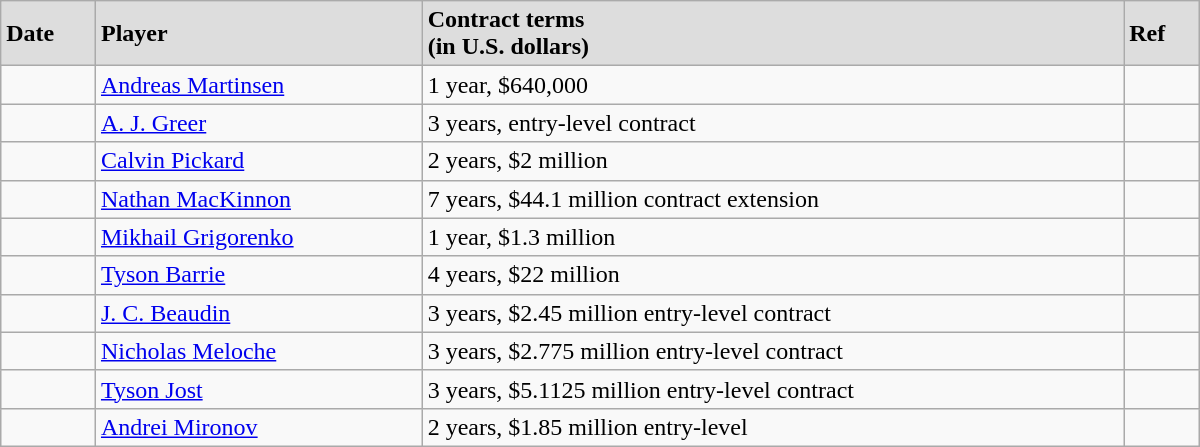<table class="wikitable" style="border-collapse: collapse; width: 50em; padding: 3;">
<tr style="background:#ddd;">
<td><strong>Date</strong></td>
<td><strong>Player</strong></td>
<td><strong>Contract terms</strong><br><strong>(in U.S. dollars)</strong></td>
<td><strong>Ref</strong></td>
</tr>
<tr>
<td></td>
<td><a href='#'>Andreas Martinsen</a></td>
<td>1 year, $640,000</td>
<td></td>
</tr>
<tr>
<td></td>
<td><a href='#'>A. J. Greer</a></td>
<td>3 years, entry-level contract</td>
<td></td>
</tr>
<tr>
<td></td>
<td><a href='#'>Calvin Pickard</a></td>
<td>2 years, $2 million</td>
<td></td>
</tr>
<tr>
<td></td>
<td><a href='#'>Nathan MacKinnon</a></td>
<td>7 years, $44.1 million contract extension</td>
<td></td>
</tr>
<tr>
<td></td>
<td><a href='#'>Mikhail Grigorenko</a></td>
<td>1 year, $1.3 million</td>
<td></td>
</tr>
<tr>
<td></td>
<td><a href='#'>Tyson Barrie</a></td>
<td>4 years, $22 million</td>
<td></td>
</tr>
<tr>
<td></td>
<td><a href='#'>J. C. Beaudin</a></td>
<td>3 years, $2.45 million entry-level contract</td>
<td></td>
</tr>
<tr>
<td></td>
<td><a href='#'>Nicholas Meloche</a></td>
<td>3 years, $2.775 million entry-level contract</td>
<td></td>
</tr>
<tr>
<td></td>
<td><a href='#'>Tyson Jost</a></td>
<td>3 years, $5.1125 million entry-level contract</td>
<td></td>
</tr>
<tr>
<td></td>
<td><a href='#'>Andrei Mironov</a></td>
<td>2 years, $1.85 million entry-level</td>
<td></td>
</tr>
</table>
